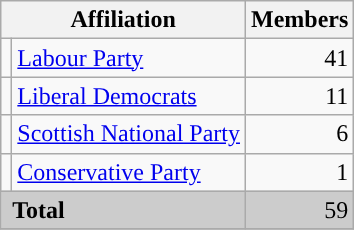<table class="wikitable">
<tr>
<th colspan="2">Affiliation</th>
<th>Members</th>
</tr>
<tr>
<td style="color:inherit;background:"></td>
<td><a href='#'>Labour Party</a></td>
<td align="right">41</td>
</tr>
<tr>
<td style="color:inherit;background:"></td>
<td><a href='#'>Liberal Democrats</a></td>
<td align="right">11</td>
</tr>
<tr>
<td style="color:inherit;background:"></td>
<td><a href='#'>Scottish National Party</a></td>
<td align="right">6</td>
</tr>
<tr>
<td style="color:inherit;background:"></td>
<td><a href='#'>Conservative Party</a></td>
<td align="right">1</td>
</tr>
<tr bgcolor="CCCCCC">
<td colspan="2" rowspan="1"> <strong>Total</strong></td>
<td align="right">59</td>
</tr>
<tr>
</tr>
</table>
